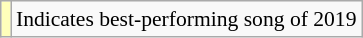<table class="wikitable" style="font-size:90%;">
<tr>
<td style="background-color:#FFFFBB"></td>
<td>Indicates best-performing song of 2019</td>
</tr>
</table>
